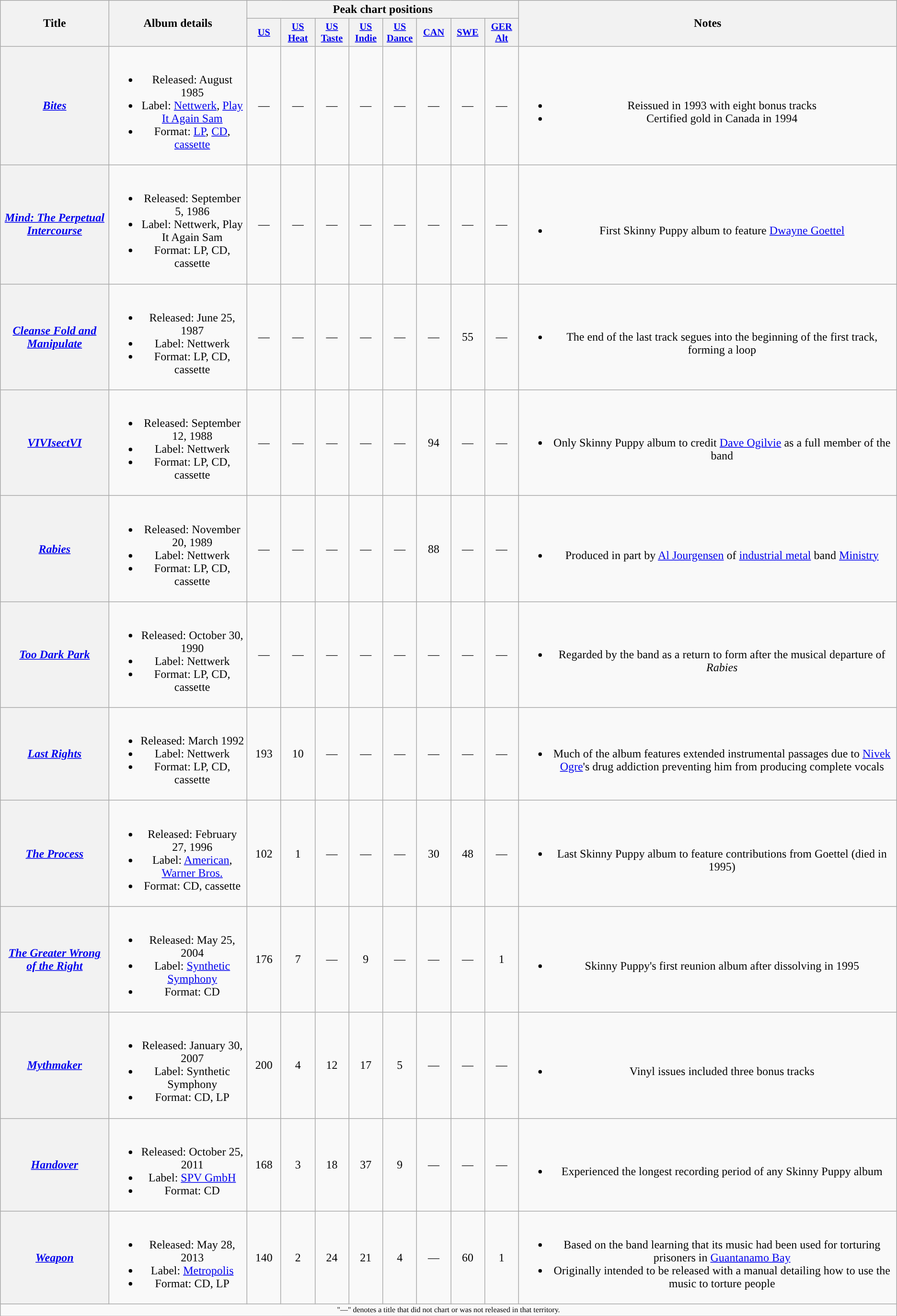<table class="wikitable plainrowheaders" style="text-align:center;">
<tr>
<th scope="col" rowspan="2" style=width="20%">Title</th>
<th scope="col" rowspan="2" style=width="25%">Album details</th>
<th scope="col" colspan="8">Peak chart positions</th>
<th scope="col" rowspan="2" style=width="50%">Notes</th>
</tr>
<tr>
<th scope="col" style="width:3em;font-size:85%;"><a href='#'>US</a><br></th>
<th scope="col" style="width:3em;font-size:85%;"><a href='#'>US Heat</a><br></th>
<th scope="col" style="width:3em;font-size:85%;"><a href='#'>US Taste</a><br></th>
<th scope="col" style="width:3em;font-size:85%;"><a href='#'>US Indie</a><br></th>
<th scope="col" style="width:3em;font-size:85%;"><a href='#'>US Dance</a><br></th>
<th scope="col" style="width:3em;font-size:85%;"><a href='#'>CAN</a><br></th>
<th scope="col" style="width:3em;font-size:85%;"><a href='#'>SWE</a><br></th>
<th scope="col" style="width:3em;font-size:85%;"><a href='#'>GER<br>Alt</a><br></th>
</tr>
<tr>
<th scope="row"><em><a href='#'>Bites</a></em></th>
<td><br><ul><li>Released: August 1985</li><li>Label: <a href='#'>Nettwerk</a>, <a href='#'>Play It Again Sam</a></li><li>Format: <a href='#'>LP</a>, <a href='#'>CD</a>, <a href='#'>cassette</a></li></ul></td>
<td>—</td>
<td>—</td>
<td>—</td>
<td>—</td>
<td>—</td>
<td>—</td>
<td>—</td>
<td>—</td>
<td><br><ul><li>Reissued in 1993 with eight bonus tracks</li><li>Certified gold in Canada in 1994</li></ul></td>
</tr>
<tr>
<th scope="row"><em><a href='#'>Mind: The Perpetual Intercourse</a></em></th>
<td><br><ul><li>Released: September 5, 1986</li><li>Label: Nettwerk, Play It Again Sam</li><li>Format: LP, CD, cassette</li></ul></td>
<td>—</td>
<td>—</td>
<td>—</td>
<td>—</td>
<td>—</td>
<td>—</td>
<td>—</td>
<td>—</td>
<td><br><ul><li>First Skinny Puppy album to feature <a href='#'>Dwayne Goettel</a></li></ul></td>
</tr>
<tr>
<th scope="row"><em><a href='#'>Cleanse Fold and Manipulate</a></em></th>
<td><br><ul><li>Released: June 25, 1987</li><li>Label: Nettwerk</li><li>Format: LP, CD, cassette</li></ul></td>
<td>—</td>
<td>—</td>
<td>—</td>
<td>—</td>
<td>—</td>
<td>—</td>
<td>55<br></td>
<td>—</td>
<td><br><ul><li>The end of the last track segues into the beginning of the first track, forming a loop</li></ul></td>
</tr>
<tr>
<th scope="row"><em><a href='#'>VIVIsectVI</a></em></th>
<td><br><ul><li>Released: September 12, 1988</li><li>Label: Nettwerk</li><li>Format: LP, CD, cassette</li></ul></td>
<td>—</td>
<td>—</td>
<td>—</td>
<td>—</td>
<td>—</td>
<td>94</td>
<td>—</td>
<td>—</td>
<td><br><ul><li>Only Skinny Puppy album to credit <a href='#'>Dave Ogilvie</a> as a full member of the band</li></ul></td>
</tr>
<tr>
<th scope="row"><em><a href='#'>Rabies</a></em></th>
<td><br><ul><li>Released: November 20, 1989</li><li>Label: Nettwerk</li><li>Format: LP, CD, cassette</li></ul></td>
<td>—</td>
<td>—</td>
<td>—</td>
<td>—</td>
<td>—</td>
<td>88</td>
<td>—</td>
<td>—</td>
<td><br><ul><li>Produced in part by <a href='#'>Al Jourgensen</a> of <a href='#'>industrial metal</a> band <a href='#'>Ministry</a></li></ul></td>
</tr>
<tr>
<th scope="row"><em><a href='#'>Too Dark Park</a></em></th>
<td><br><ul><li>Released: October 30, 1990</li><li>Label: Nettwerk</li><li>Format: LP, CD, cassette</li></ul></td>
<td>—</td>
<td>—</td>
<td>—</td>
<td>—</td>
<td>—</td>
<td>—</td>
<td>—</td>
<td>—</td>
<td><br><ul><li>Regarded by the band as a return to form after the musical departure of <em>Rabies</em></li></ul></td>
</tr>
<tr>
<th scope="row"><em><a href='#'>Last Rights</a></em></th>
<td><br><ul><li>Released: March 1992</li><li>Label: Nettwerk</li><li>Format: LP, CD, cassette</li></ul></td>
<td>193</td>
<td>10</td>
<td>—</td>
<td>—</td>
<td>—</td>
<td>—</td>
<td>—</td>
<td>—</td>
<td><br><ul><li>Much of the album features extended instrumental passages due to <a href='#'>Nivek Ogre</a>'s drug addiction preventing him from producing complete vocals</li></ul></td>
</tr>
<tr>
<th scope="row"><em><a href='#'>The Process</a></em></th>
<td><br><ul><li>Released: February 27, 1996</li><li>Label: <a href='#'>American</a>, <a href='#'>Warner Bros.</a></li><li>Format: CD, cassette</li></ul></td>
<td>102</td>
<td>1</td>
<td>—</td>
<td>—</td>
<td>—</td>
<td>30</td>
<td>48</td>
<td>—</td>
<td><br><ul><li>Last Skinny Puppy album to feature contributions from Goettel (died in 1995)</li></ul></td>
</tr>
<tr>
<th scope="row"><em><a href='#'>The Greater Wrong of the Right</a></em></th>
<td><br><ul><li>Released: May 25, 2004</li><li>Label: <a href='#'>Synthetic Symphony</a></li><li>Format: CD</li></ul></td>
<td>176</td>
<td>7</td>
<td>—</td>
<td>9</td>
<td>—</td>
<td>—</td>
<td>—</td>
<td>1</td>
<td><br><ul><li>Skinny Puppy's first reunion album after dissolving in 1995</li></ul></td>
</tr>
<tr>
<th scope="row"><em><a href='#'>Mythmaker</a></em></th>
<td><br><ul><li>Released: January 30, 2007</li><li>Label: Synthetic Symphony</li><li>Format: CD, LP</li></ul></td>
<td>200</td>
<td>4</td>
<td>12</td>
<td>17</td>
<td>5</td>
<td>—</td>
<td>—</td>
<td>—</td>
<td><br><ul><li>Vinyl issues included three bonus tracks</li></ul></td>
</tr>
<tr>
<th scope="row"><em><a href='#'>Handover</a></em></th>
<td><br><ul><li>Released: October 25, 2011</li><li>Label: <a href='#'>SPV GmbH</a></li><li>Format: CD</li></ul></td>
<td>168</td>
<td>3</td>
<td>18</td>
<td>37</td>
<td>9</td>
<td>—</td>
<td>—</td>
<td>—</td>
<td><br><ul><li>Experienced the longest recording period of any Skinny Puppy album</li></ul></td>
</tr>
<tr>
<th scope="row"><em><a href='#'>Weapon</a></em></th>
<td><br><ul><li>Released: May 28, 2013</li><li>Label: <a href='#'>Metropolis</a></li><li>Format: CD, LP</li></ul></td>
<td>140</td>
<td>2</td>
<td>24</td>
<td>21</td>
<td>4</td>
<td>—</td>
<td>60</td>
<td>1</td>
<td><br><ul><li>Based on the band learning that its music had been used for torturing prisoners in <a href='#'>Guantanamo Bay</a></li><li>Originally intended to be released with a manual detailing how to use the music to torture people</li></ul></td>
</tr>
<tr>
<td colspan="11" style="font-size: 8pt" align="center">"—" denotes a title that did not chart or was not released in that territory.</td>
</tr>
</table>
